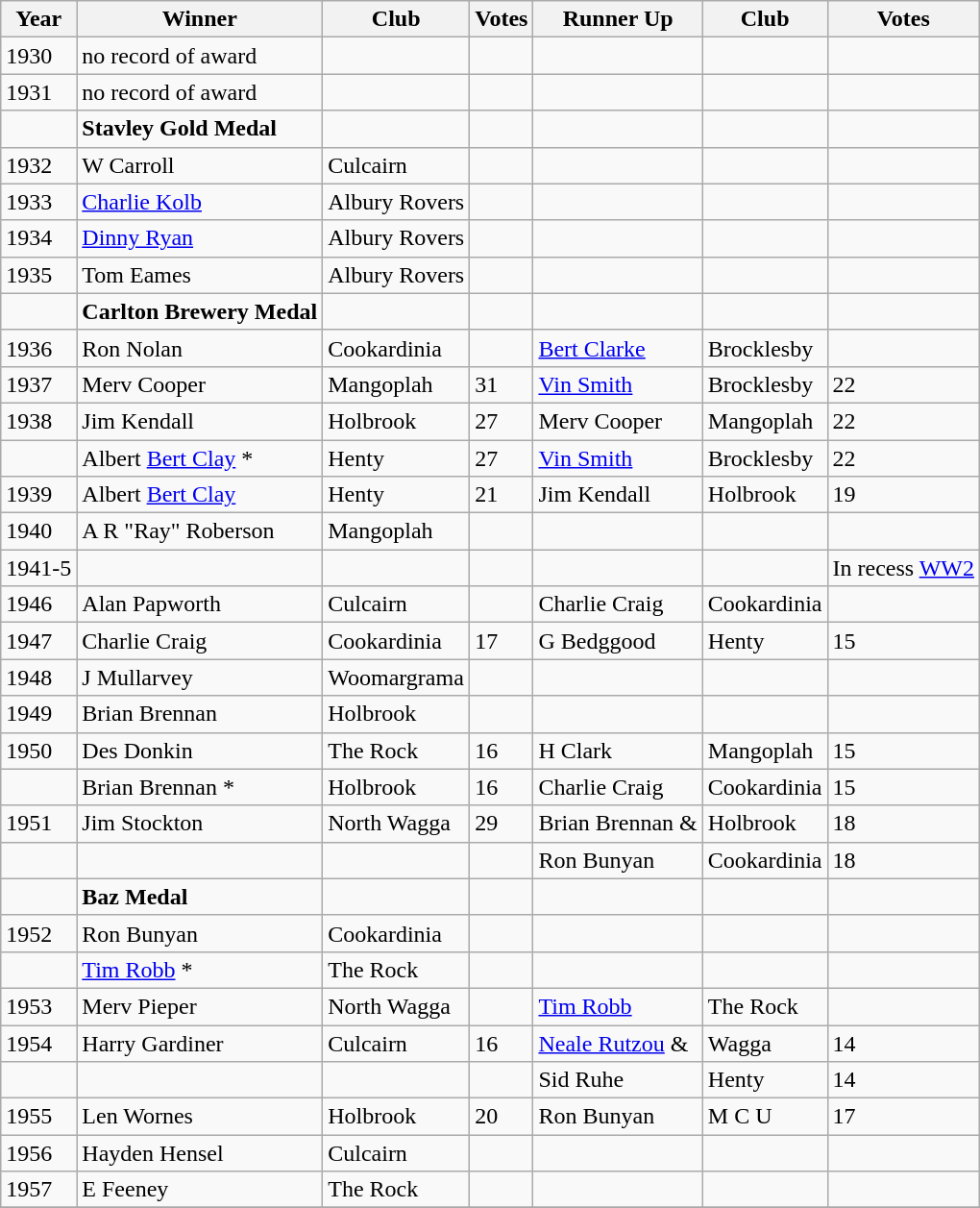<table class="wikitable sortable">
<tr>
<th>Year</th>
<th>Winner</th>
<th>Club</th>
<th>Votes</th>
<th>Runner Up</th>
<th>Club</th>
<th>Votes</th>
</tr>
<tr>
<td>1930</td>
<td>no record of award</td>
<td></td>
<td></td>
<td></td>
<td></td>
<td></td>
</tr>
<tr>
<td>1931</td>
<td>no record of award</td>
<td></td>
<td></td>
<td></td>
<td></td>
<td></td>
</tr>
<tr>
<td></td>
<td><strong>Stavley Gold Medal</strong></td>
<td></td>
<td></td>
<td></td>
<td></td>
<td></td>
</tr>
<tr>
<td>1932</td>
<td>W Carroll</td>
<td>Culcairn</td>
<td></td>
<td></td>
<td></td>
<td></td>
</tr>
<tr>
<td>1933</td>
<td><a href='#'>Charlie Kolb</a></td>
<td>Albury Rovers</td>
<td></td>
<td></td>
<td></td>
<td></td>
</tr>
<tr>
<td>1934</td>
<td><a href='#'>Dinny Ryan</a></td>
<td>Albury Rovers</td>
<td></td>
<td></td>
<td></td>
<td></td>
</tr>
<tr>
<td>1935</td>
<td>Tom Eames</td>
<td>Albury Rovers</td>
<td></td>
<td></td>
<td></td>
<td></td>
</tr>
<tr>
<td></td>
<td><strong>Carlton Brewery Medal</strong></td>
<td></td>
<td></td>
<td></td>
<td></td>
<td></td>
</tr>
<tr>
<td>1936</td>
<td>Ron Nolan</td>
<td>Cookardinia</td>
<td></td>
<td><a href='#'>Bert Clarke</a></td>
<td>Brocklesby</td>
<td></td>
</tr>
<tr>
<td>1937</td>
<td>Merv Cooper</td>
<td>Mangoplah</td>
<td>31</td>
<td><a href='#'>Vin Smith</a></td>
<td>Brocklesby</td>
<td>22</td>
</tr>
<tr>
<td>1938</td>
<td>Jim Kendall</td>
<td>Holbrook</td>
<td>27</td>
<td>Merv Cooper</td>
<td>Mangoplah</td>
<td>22</td>
</tr>
<tr>
<td></td>
<td>Albert <a href='#'>Bert Clay</a> * </td>
<td>Henty</td>
<td>27</td>
<td><a href='#'>Vin Smith</a></td>
<td>Brocklesby</td>
<td>22</td>
</tr>
<tr>
<td>1939</td>
<td>Albert <a href='#'>Bert Clay</a></td>
<td>Henty</td>
<td>21</td>
<td>Jim Kendall</td>
<td>Holbrook</td>
<td>19</td>
</tr>
<tr>
<td>1940</td>
<td>A R "Ray" Roberson</td>
<td>Mangoplah</td>
<td></td>
<td></td>
<td></td>
<td></td>
</tr>
<tr>
<td>1941-5</td>
<td></td>
<td></td>
<td></td>
<td></td>
<td></td>
<td>In recess <a href='#'>WW2</a></td>
</tr>
<tr>
<td>1946</td>
<td>Alan Papworth</td>
<td>Culcairn</td>
<td></td>
<td>Charlie Craig</td>
<td>Cookardinia</td>
<td></td>
</tr>
<tr>
<td>1947</td>
<td>Charlie Craig</td>
<td>Cookardinia</td>
<td>17</td>
<td>G Bedggood</td>
<td>Henty</td>
<td>15</td>
</tr>
<tr>
<td>1948</td>
<td>J Mullarvey</td>
<td>Woomargrama</td>
<td></td>
<td></td>
<td></td>
<td></td>
</tr>
<tr>
<td>1949</td>
<td>Brian Brennan</td>
<td>Holbrook</td>
<td></td>
<td></td>
<td></td>
<td></td>
</tr>
<tr>
<td>1950</td>
<td>Des Donkin</td>
<td>The Rock</td>
<td>16</td>
<td>H Clark</td>
<td>Mangoplah</td>
<td>15</td>
</tr>
<tr>
<td></td>
<td>Brian Brennan * </td>
<td>Holbrook</td>
<td>16</td>
<td>Charlie Craig</td>
<td>Cookardinia</td>
<td>15</td>
</tr>
<tr>
<td>1951</td>
<td>Jim Stockton</td>
<td>North Wagga</td>
<td>29</td>
<td>Brian Brennan &</td>
<td>Holbrook</td>
<td>18</td>
</tr>
<tr>
<td></td>
<td></td>
<td></td>
<td></td>
<td>Ron Bunyan</td>
<td>Cookardinia</td>
<td>18</td>
</tr>
<tr>
<td></td>
<td><strong>Baz Medal</strong></td>
<td></td>
<td></td>
<td></td>
<td></td>
<td></td>
</tr>
<tr>
<td>1952</td>
<td>Ron Bunyan</td>
<td>Cookardinia</td>
<td></td>
<td></td>
<td></td>
<td></td>
</tr>
<tr>
<td></td>
<td><a href='#'>Tim Robb</a> * </td>
<td>The Rock</td>
<td></td>
<td></td>
<td></td>
<td></td>
</tr>
<tr>
<td>1953</td>
<td>Merv Pieper</td>
<td>North Wagga</td>
<td></td>
<td><a href='#'>Tim Robb</a></td>
<td>The Rock</td>
<td></td>
</tr>
<tr>
<td>1954</td>
<td>Harry Gardiner</td>
<td>Culcairn</td>
<td>16</td>
<td><a href='#'>Neale Rutzou</a> &</td>
<td>Wagga</td>
<td>14</td>
</tr>
<tr>
<td></td>
<td></td>
<td></td>
<td></td>
<td>Sid Ruhe</td>
<td>Henty</td>
<td>14</td>
</tr>
<tr>
<td>1955</td>
<td>Len Wornes</td>
<td>Holbrook</td>
<td>20</td>
<td>Ron Bunyan</td>
<td>M C U</td>
<td>17</td>
</tr>
<tr>
<td>1956</td>
<td>Hayden Hensel</td>
<td>Culcairn</td>
<td></td>
<td></td>
<td></td>
<td></td>
</tr>
<tr>
<td>1957</td>
<td>E Feeney</td>
<td>The Rock</td>
<td></td>
<td></td>
<td></td>
<td></td>
</tr>
<tr>
</tr>
</table>
